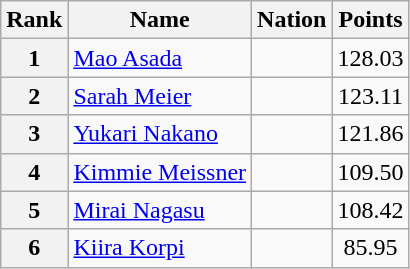<table class="wikitable sortable">
<tr>
<th>Rank</th>
<th>Name</th>
<th>Nation</th>
<th>Points</th>
</tr>
<tr>
<th>1</th>
<td><a href='#'>Mao Asada</a></td>
<td></td>
<td align="center">128.03</td>
</tr>
<tr>
<th>2</th>
<td><a href='#'>Sarah Meier</a></td>
<td></td>
<td align="center">123.11</td>
</tr>
<tr>
<th>3</th>
<td><a href='#'>Yukari Nakano</a></td>
<td></td>
<td align="center">121.86</td>
</tr>
<tr>
<th>4</th>
<td><a href='#'>Kimmie Meissner</a></td>
<td></td>
<td align="center">109.50</td>
</tr>
<tr>
<th>5</th>
<td><a href='#'>Mirai Nagasu</a></td>
<td></td>
<td align="center">108.42</td>
</tr>
<tr>
<th>6</th>
<td><a href='#'>Kiira Korpi</a></td>
<td></td>
<td align="center">85.95</td>
</tr>
</table>
